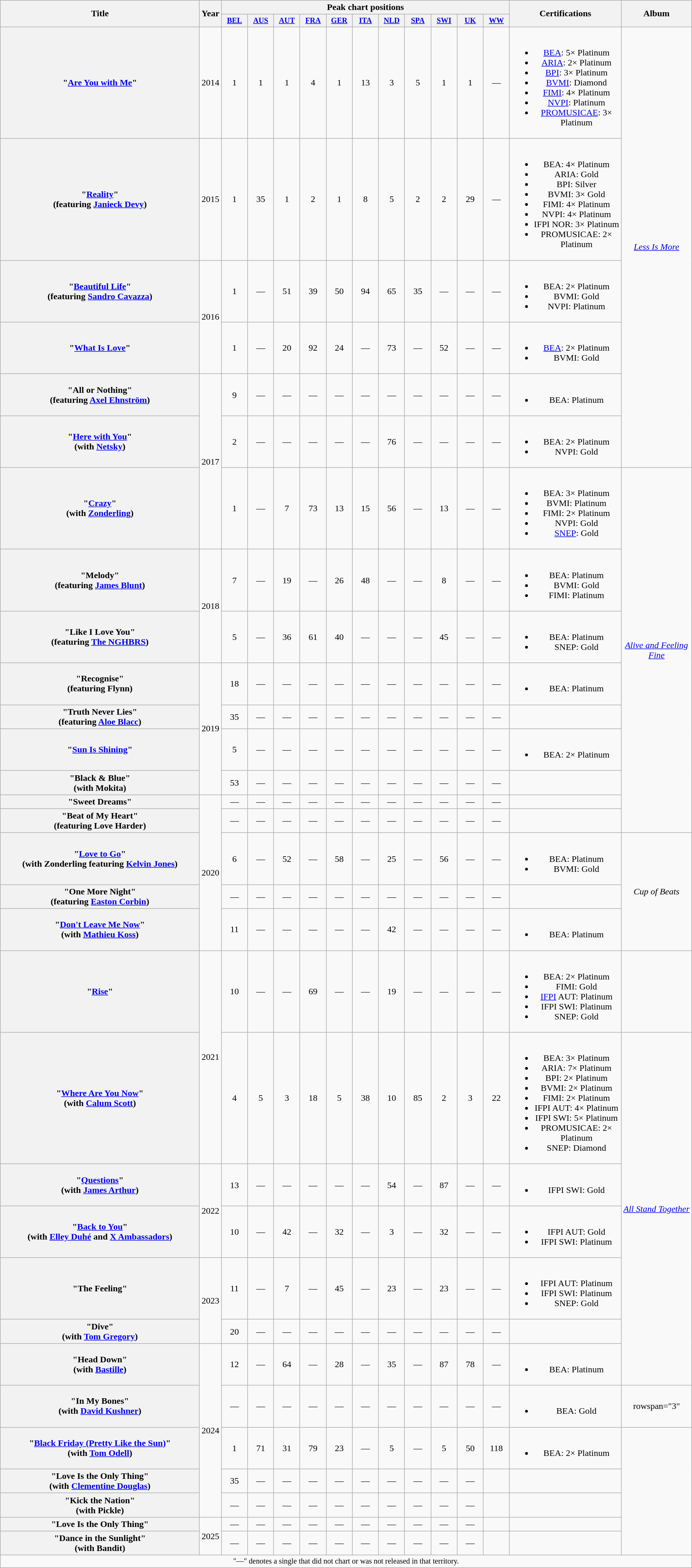<table class="wikitable plainrowheaders" style="text-align:center;">
<tr>
<th scope="col" rowspan="2" style="width:22em;">Title</th>
<th scope="col" rowspan="2" style="width:2em;">Year</th>
<th colspan="11" scope="col">Peak chart positions</th>
<th scope="col" rowspan="2">Certifications</th>
<th scope="col" rowspan="2">Album</th>
</tr>
<tr>
<th scope="col" style="width:3em;font-size:85%;"><a href='#'>BEL</a><br></th>
<th scope="col" style="width:3em;font-size:85%;"><a href='#'>AUS</a><br></th>
<th scope="col" style="width:3em;font-size:85%;"><a href='#'>AUT</a><br></th>
<th scope="col" style="width:3em;font-size:85%;"><a href='#'>FRA</a><br></th>
<th scope="col" style="width:3em;font-size:85%;"><a href='#'>GER</a><br></th>
<th scope="col" style="width:3em;font-size:85%;"><a href='#'>ITA</a><br></th>
<th scope="col" style="width:3em;font-size:85%;"><a href='#'>NLD</a><br></th>
<th scope="col" style="width:3em;font-size:85%;"><a href='#'>SPA</a><br></th>
<th scope="col" style="width:3em;font-size:85%;"><a href='#'>SWI</a><br></th>
<th scope="col" style="width:3em;font-size:85%;"><a href='#'>UK</a><br></th>
<th scope="col" style="width:3em;font-size:85%;"><a href='#'>WW</a><br></th>
</tr>
<tr>
<th scope="row">"<a href='#'>Are You with Me</a>"</th>
<td>2014</td>
<td>1</td>
<td>1</td>
<td>1</td>
<td>4</td>
<td>1</td>
<td>13</td>
<td>3</td>
<td>5</td>
<td>1</td>
<td>1</td>
<td>—</td>
<td><br><ul><li><a href='#'>BEA</a>: 5× Platinum</li><li><a href='#'>ARIA</a>: 2× Platinum</li><li><a href='#'>BPI</a>: 3× Platinum</li><li><a href='#'>BVMI</a>: Diamond</li><li><a href='#'>FIMI</a>: 4× Platinum</li><li><a href='#'>NVPI</a>: Platinum</li><li><a href='#'>PROMUSICAE</a>: 3× Platinum</li></ul></td>
<td rowspan="6"><em><a href='#'>Less Is More</a></em></td>
</tr>
<tr>
<th scope="row">"<a href='#'>Reality</a>"<br><span>(featuring <a href='#'>Janieck Devy</a>)</span></th>
<td>2015</td>
<td>1</td>
<td>35</td>
<td>1</td>
<td>2</td>
<td>1</td>
<td>8</td>
<td>5</td>
<td>2</td>
<td>2</td>
<td>29</td>
<td>—</td>
<td><br><ul><li>BEA: 4× Platinum</li><li>ARIA: Gold</li><li>BPI: Silver</li><li>BVMI: 3× Gold</li><li>FIMI: 4× Platinum</li><li>NVPI: 4× Platinum</li><li>IFPI NOR: 3× Platinum</li><li>PROMUSICAE: 2× Platinum</li></ul></td>
</tr>
<tr>
<th scope="row">"<a href='#'>Beautiful Life</a>"<br><span>(featuring <a href='#'>Sandro Cavazza</a>)</span></th>
<td rowspan="2">2016</td>
<td>1</td>
<td>—</td>
<td>51</td>
<td>39</td>
<td>50</td>
<td>94</td>
<td>65</td>
<td>35</td>
<td>—</td>
<td>—</td>
<td>—</td>
<td><br><ul><li>BEA: 2× Platinum</li><li>BVMI: Gold</li><li>NVPI: Platinum</li></ul></td>
</tr>
<tr>
<th scope="row">"<a href='#'>What Is Love</a>"</th>
<td>1</td>
<td>—</td>
<td>20</td>
<td>92</td>
<td>24</td>
<td>—</td>
<td>73</td>
<td>—</td>
<td>52</td>
<td>—</td>
<td>—</td>
<td><br><ul><li><a href='#'>BEA</a>: 2× Platinum</li><li>BVMI: Gold</li></ul></td>
</tr>
<tr>
<th scope="row">"All or Nothing"<br><span>(featuring <a href='#'>Axel Ehnström</a>)</span></th>
<td rowspan="3">2017</td>
<td>9</td>
<td>—</td>
<td>—</td>
<td>—</td>
<td>—</td>
<td>—</td>
<td>—</td>
<td>—</td>
<td>—</td>
<td>—</td>
<td>—</td>
<td><br><ul><li>BEA: Platinum</li></ul></td>
</tr>
<tr>
<th scope="row">"<a href='#'>Here with You</a>" <br><span>(with <a href='#'>Netsky</a>)</span></th>
<td>2</td>
<td>—</td>
<td>—</td>
<td>—</td>
<td>—</td>
<td>—</td>
<td>76</td>
<td>—</td>
<td>—</td>
<td>—</td>
<td>—</td>
<td><br><ul><li>BEA: 2× Platinum</li><li>NVPI: Gold</li></ul></td>
</tr>
<tr>
<th scope="row">"<a href='#'>Crazy</a>" <br><span>(with <a href='#'>Zonderling</a>)</span></th>
<td>1</td>
<td>—</td>
<td>7</td>
<td>73</td>
<td>13</td>
<td>15</td>
<td>56</td>
<td>—</td>
<td>13</td>
<td>—</td>
<td>—</td>
<td><br><ul><li>BEA: 3× Platinum</li><li>BVMI: Platinum</li><li>FIMI: 2× Platinum</li><li>NVPI: Gold</li><li><a href='#'>SNEP</a>: Gold</li></ul></td>
<td rowspan="9"><em><a href='#'>Alive and Feeling Fine</a></em></td>
</tr>
<tr>
<th scope="row">"Melody"<br><span>(featuring <a href='#'>James Blunt</a>)</span></th>
<td rowspan="2">2018</td>
<td>7</td>
<td>—</td>
<td>19</td>
<td>—</td>
<td>26</td>
<td>48</td>
<td>—</td>
<td>—</td>
<td>8</td>
<td>—</td>
<td>—</td>
<td><br><ul><li>BEA: Platinum</li><li>BVMI: Gold</li><li>FIMI: Platinum</li></ul></td>
</tr>
<tr>
<th scope="row">"Like I Love You"<br><span>(featuring <a href='#'>The NGHBRS</a>)</span></th>
<td>5</td>
<td>—</td>
<td>36</td>
<td>61</td>
<td>40</td>
<td>—</td>
<td>—</td>
<td>—</td>
<td>45</td>
<td>—</td>
<td>—</td>
<td><br><ul><li>BEA: Platinum</li><li>SNEP: Gold</li></ul></td>
</tr>
<tr>
<th scope="row">"Recognise"<br><span>(featuring Flynn)</span></th>
<td rowspan="4">2019</td>
<td>18</td>
<td>—</td>
<td>—</td>
<td>—</td>
<td>—</td>
<td>—</td>
<td>—</td>
<td>—</td>
<td>—</td>
<td>—</td>
<td>—</td>
<td><br><ul><li>BEA: Platinum</li></ul></td>
</tr>
<tr>
<th scope="row">"Truth Never Lies"<br><span>(featuring <a href='#'>Aloe Blacc</a>)</span></th>
<td>35</td>
<td>—</td>
<td>—</td>
<td>—</td>
<td>—</td>
<td>—</td>
<td>—</td>
<td>—</td>
<td>—</td>
<td>—</td>
<td>—</td>
<td></td>
</tr>
<tr>
<th scope="row">"<a href='#'>Sun Is Shining</a>"</th>
<td>5</td>
<td>—</td>
<td>—</td>
<td>—</td>
<td>—</td>
<td>—</td>
<td>—</td>
<td>—</td>
<td>—</td>
<td>—</td>
<td>—</td>
<td><br><ul><li>BEA: 2× Platinum</li></ul></td>
</tr>
<tr>
<th scope="row">"Black & Blue"<br><span>(with Mokita)</span></th>
<td>53</td>
<td>—</td>
<td>—</td>
<td>—</td>
<td>—</td>
<td>—</td>
<td>—</td>
<td>—</td>
<td>—</td>
<td>—</td>
<td>—</td>
<td></td>
</tr>
<tr>
<th scope="row">"Sweet Dreams"</th>
<td rowspan="5">2020</td>
<td>—</td>
<td>—</td>
<td>—</td>
<td>—</td>
<td>—</td>
<td>—</td>
<td>—</td>
<td>—</td>
<td>—</td>
<td>—</td>
<td>—</td>
<td></td>
</tr>
<tr>
<th scope="row">"Beat of My Heart"<br><span>(featuring Love Harder)</span></th>
<td>—</td>
<td>—</td>
<td>—</td>
<td>—</td>
<td>—</td>
<td>—</td>
<td>—</td>
<td>—</td>
<td>—</td>
<td>—</td>
<td>—</td>
<td></td>
</tr>
<tr>
<th scope="row">"<a href='#'>Love to Go</a>"<br><span>(with Zonderling featuring <a href='#'>Kelvin Jones</a>)</span></th>
<td>6</td>
<td>—</td>
<td>52</td>
<td>—</td>
<td>58</td>
<td>—</td>
<td>25</td>
<td>—</td>
<td>56</td>
<td>—</td>
<td>—</td>
<td><br><ul><li>BEA: Platinum</li><li>BVMI: Gold</li></ul></td>
<td rowspan="3"><em>Cup of Beats</em></td>
</tr>
<tr>
<th scope="row">"One More Night" <br><span>(featuring <a href='#'>Easton Corbin</a>)</span></th>
<td>—</td>
<td>—</td>
<td>—</td>
<td>—</td>
<td>—</td>
<td>—</td>
<td>—</td>
<td>—</td>
<td>—</td>
<td>—</td>
<td>—</td>
<td></td>
</tr>
<tr>
<th scope="row">"<a href='#'>Don't Leave Me Now</a>" <br><span>(with <a href='#'>Mathieu Koss</a>)</span></th>
<td>11</td>
<td>—</td>
<td>—</td>
<td>—</td>
<td>—</td>
<td>—</td>
<td>42</td>
<td>—</td>
<td>—</td>
<td>—</td>
<td>—</td>
<td><br><ul><li>BEA: Platinum</li></ul></td>
</tr>
<tr>
<th scope="row">"<a href='#'>Rise</a>"</th>
<td rowspan="2">2021</td>
<td>10</td>
<td>—</td>
<td>—</td>
<td>69</td>
<td>—</td>
<td>—</td>
<td>19</td>
<td>—</td>
<td>—</td>
<td>—</td>
<td>—</td>
<td><br><ul><li>BEA: 2× Platinum</li><li>FIMI: Gold</li><li><a href='#'>IFPI</a> AUT: Platinum</li><li>IFPI SWI: Platinum</li><li>SNEP: Gold</li></ul></td>
<td></td>
</tr>
<tr>
<th scope="row">"<a href='#'>Where Are You Now</a>"<br><span>(with <a href='#'>Calum Scott</a>)</span></th>
<td>4</td>
<td>5</td>
<td>3</td>
<td>18</td>
<td>5</td>
<td>38</td>
<td>10</td>
<td>85</td>
<td>2</td>
<td>3</td>
<td>22</td>
<td><br><ul><li>BEA: 3× Platinum</li><li>ARIA: 7× Platinum</li><li>BPI: 2× Platinum</li><li>BVMI: 2× Platinum</li><li>FIMI: 2× Platinum</li><li>IFPI AUT: 4× Platinum</li><li>IFPI SWI: 5× Platinum</li><li>PROMUSICAE: 2× Platinum</li><li>SNEP: Diamond</li></ul></td>
<td rowspan="6"><em><a href='#'>All Stand Together</a></em></td>
</tr>
<tr>
<th scope="row">"<a href='#'>Questions</a>"<br><span>(with <a href='#'>James Arthur</a>)</span></th>
<td rowspan="2">2022</td>
<td>13</td>
<td>—</td>
<td>—</td>
<td>—</td>
<td>—</td>
<td>—</td>
<td>54</td>
<td>—</td>
<td>87</td>
<td>—</td>
<td>—</td>
<td><br><ul><li>IFPI SWI: Gold</li></ul></td>
</tr>
<tr>
<th scope="row">"<a href='#'>Back to You</a>"<br><span>(with <a href='#'>Elley Duhé</a> and <a href='#'>X Ambassadors</a>)</span></th>
<td>10</td>
<td>—</td>
<td>42</td>
<td>—</td>
<td>32</td>
<td>—</td>
<td>3</td>
<td>—</td>
<td>32</td>
<td>—</td>
<td>—</td>
<td><br><ul><li>IFPI AUT: Gold</li><li>IFPI SWI: Platinum</li></ul></td>
</tr>
<tr>
<th scope="row">"The Feeling"</th>
<td rowspan="2">2023</td>
<td>11</td>
<td>—</td>
<td>7</td>
<td>—</td>
<td>45</td>
<td>—</td>
<td>23</td>
<td>—</td>
<td>23</td>
<td>—</td>
<td>—</td>
<td><br><ul><li>IFPI AUT: Platinum</li><li>IFPI SWI: Platinum</li><li>SNEP: Gold</li></ul></td>
</tr>
<tr>
<th scope="row">"Dive"<br><span>(with <a href='#'>Tom Gregory</a>)</span></th>
<td>20</td>
<td>—</td>
<td>—</td>
<td>—</td>
<td>—</td>
<td>—</td>
<td>—</td>
<td>—</td>
<td>—</td>
<td>—</td>
<td>—</td>
<td></td>
</tr>
<tr>
<th scope="row">"Head Down"<br><span>(with <a href='#'>Bastille</a>)</span></th>
<td rowspan="5">2024</td>
<td>12</td>
<td>—</td>
<td>64</td>
<td>—</td>
<td>28</td>
<td>—</td>
<td>35</td>
<td>—</td>
<td>87</td>
<td>78</td>
<td>—</td>
<td><br><ul><li>BEA: Platinum</li></ul></td>
</tr>
<tr>
<th scope="row">"In My Bones"<br><span>(with <a href='#'>David Kushner</a>)</span></th>
<td>—</td>
<td>—</td>
<td>—</td>
<td>—</td>
<td>—</td>
<td>—</td>
<td>—</td>
<td>—</td>
<td>—</td>
<td>—</td>
<td>—</td>
<td><br><ul><li>BEA: Gold</li></ul></td>
<td>rowspan="3" </td>
</tr>
<tr>
<th scope="row">"<a href='#'>Black Friday (Pretty Like the Sun)</a>"<br><span>(with <a href='#'>Tom Odell</a>)</span></th>
<td>1</td>
<td>71</td>
<td>31</td>
<td>79<br></td>
<td>23</td>
<td>—</td>
<td>5</td>
<td>—</td>
<td>5</td>
<td>50</td>
<td>118</td>
<td><br><ul><li>BEA: 2× Platinum</li></ul></td>
</tr>
<tr>
<th scope="row">"Love Is the Only Thing"<br><span>(with <a href='#'>Clementine Douglas</a>)</span></th>
<td>35</td>
<td>—</td>
<td>—</td>
<td>—</td>
<td>—</td>
<td>—</td>
<td>—</td>
<td>—</td>
<td>—</td>
<td>—</td>
<td></td>
<td></td>
</tr>
<tr>
<th scope="row">"Kick the Nation"<br><span>(with Pickle)</span></th>
<td>—</td>
<td>—</td>
<td>—</td>
<td>—</td>
<td>—</td>
<td>—</td>
<td>—</td>
<td>—</td>
<td>—</td>
<td>—</td>
<td></td>
<td></td>
</tr>
<tr>
<th scope="row">"Love Is the Only Thing"</th>
<td rowspan="2">2025</td>
<td>—</td>
<td>—</td>
<td>—</td>
<td>—</td>
<td>—</td>
<td>—</td>
<td>—</td>
<td>—</td>
<td>—</td>
<td>—</td>
<td></td>
<td></td>
</tr>
<tr>
<th scope="row">"Dance in the Sunlight"<br><span>(with Bandit)</span></th>
<td>—</td>
<td>—</td>
<td>—</td>
<td>—</td>
<td>—</td>
<td>—</td>
<td>—</td>
<td>—</td>
<td>—</td>
<td>—</td>
<td></td>
<td></td>
</tr>
<tr>
<td colspan="16" style="font-size:85%">"—" denotes a single that did not chart or was not released in that territory.</td>
</tr>
</table>
